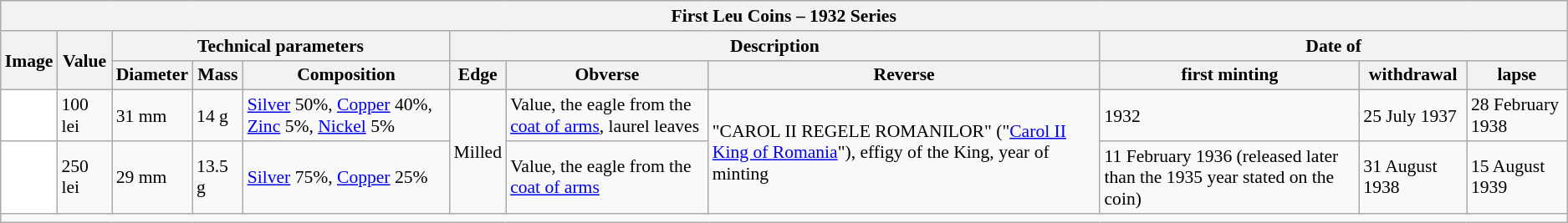<table class="wikitable" style="font-size: 90%">
<tr>
<th colspan="11">First Leu Coins –  1932 Series</th>
</tr>
<tr>
<th rowspan="2">Image</th>
<th rowspan="2">Value</th>
<th colspan="3">Technical parameters</th>
<th colspan="3">Description</th>
<th colspan="3">Date of</th>
</tr>
<tr>
<th>Diameter</th>
<th>Mass</th>
<th>Composition</th>
<th>Edge</th>
<th>Obverse</th>
<th>Reverse</th>
<th>first minting</th>
<th>withdrawal</th>
<th>lapse</th>
</tr>
<tr>
<td align="center" bgcolor="white"></td>
<td>100 lei</td>
<td>31 mm</td>
<td>14 g</td>
<td><a href='#'>Silver</a> 50%, <a href='#'>Copper</a> 40%, <a href='#'>Zinc</a> 5%, <a href='#'>Nickel</a> 5%</td>
<td rowspan=2>Milled</td>
<td>Value, the eagle from the <a href='#'>coat of arms</a>, laurel leaves</td>
<td rowspan=2>"CAROL II REGELE ROMANILOR" ("<a href='#'>Carol II</a> <a href='#'>King of Romania</a>"), effigy of the King, year of minting</td>
<td>1932</td>
<td>25 July 1937</td>
<td>28 February 1938</td>
</tr>
<tr>
<td align="center" bgcolor="white"></td>
<td>250 lei</td>
<td>29 mm</td>
<td>13.5 g</td>
<td><a href='#'>Silver</a> 75%, <a href='#'>Copper</a> 25%</td>
<td>Value, the eagle from the <a href='#'>coat of arms</a></td>
<td>11 February 1936 (released later than the 1935 year stated on the coin)</td>
<td>31 August 1938</td>
<td>15 August 1939</td>
</tr>
<tr>
<td colspan="11"></td>
</tr>
</table>
